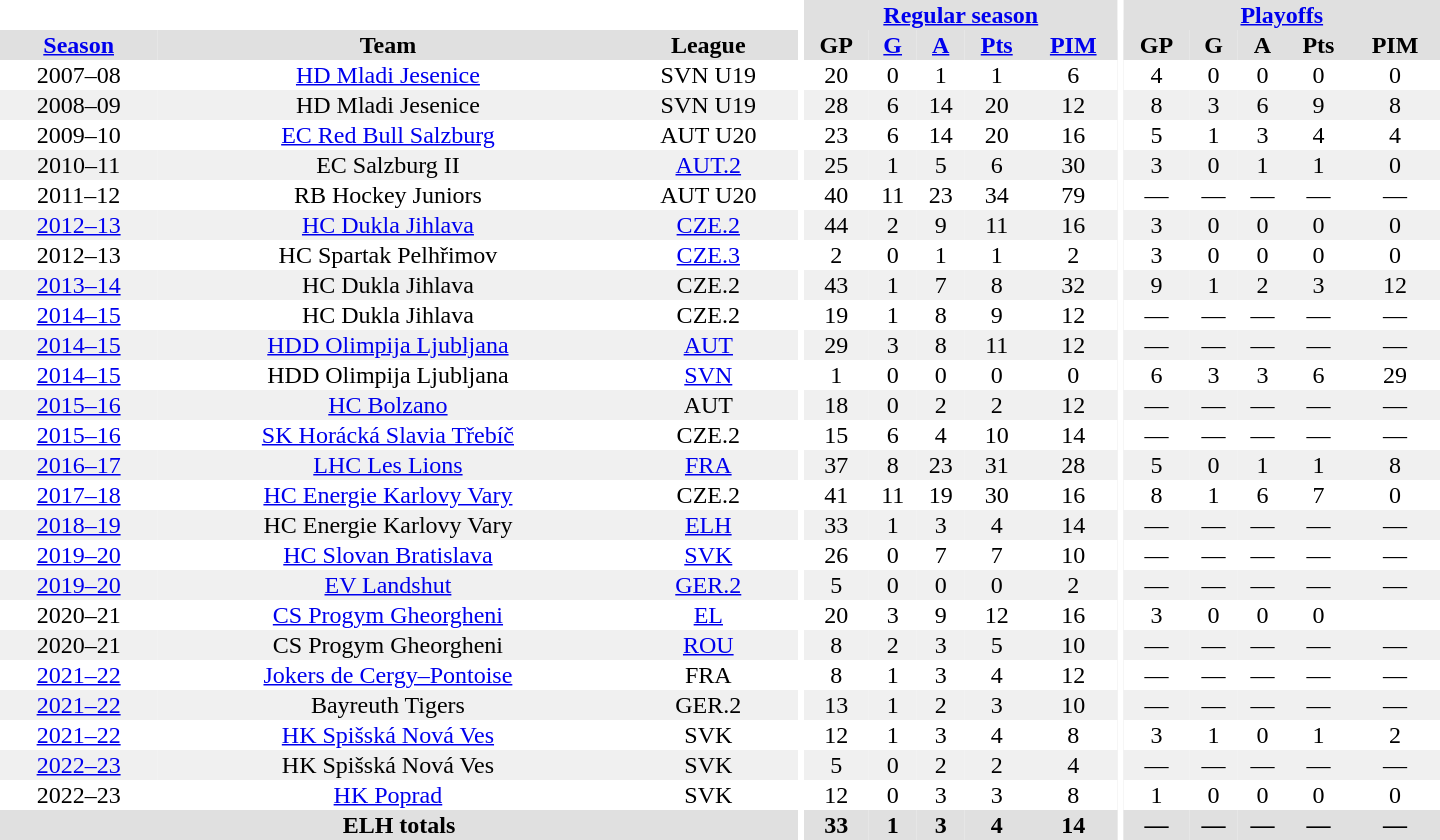<table border="0" cellpadding="1" cellspacing="0" style="text-align:center; width:60em">
<tr bgcolor="#e0e0e0">
<th colspan="3" bgcolor="#ffffff"></th>
<th rowspan="99" bgcolor="#ffffff"></th>
<th colspan="5"><a href='#'>Regular season</a></th>
<th rowspan="99" bgcolor="#ffffff"></th>
<th colspan="5"><a href='#'>Playoffs</a></th>
</tr>
<tr bgcolor="#e0e0e0">
<th><a href='#'>Season</a></th>
<th>Team</th>
<th>League</th>
<th>GP</th>
<th><a href='#'>G</a></th>
<th><a href='#'>A</a></th>
<th><a href='#'>Pts</a></th>
<th><a href='#'>PIM</a></th>
<th>GP</th>
<th>G</th>
<th>A</th>
<th>Pts</th>
<th>PIM</th>
</tr>
<tr>
<td>2007–08</td>
<td><a href='#'>HD Mladi Jesenice</a></td>
<td>SVN U19</td>
<td>20</td>
<td>0</td>
<td>1</td>
<td>1</td>
<td>6</td>
<td>4</td>
<td>0</td>
<td>0</td>
<td>0</td>
<td>0</td>
</tr>
<tr bgcolor="#f0f0f0">
<td>2008–09</td>
<td>HD Mladi Jesenice</td>
<td>SVN U19</td>
<td>28</td>
<td>6</td>
<td>14</td>
<td>20</td>
<td>12</td>
<td>8</td>
<td>3</td>
<td>6</td>
<td>9</td>
<td>8</td>
</tr>
<tr>
<td>2009–10</td>
<td><a href='#'>EC Red Bull Salzburg</a></td>
<td>AUT U20</td>
<td>23</td>
<td>6</td>
<td>14</td>
<td>20</td>
<td>16</td>
<td>5</td>
<td>1</td>
<td>3</td>
<td>4</td>
<td>4</td>
</tr>
<tr bgcolor="#f0f0f0">
<td>2010–11</td>
<td>EC Salzburg II</td>
<td><a href='#'>AUT.2</a></td>
<td>25</td>
<td>1</td>
<td>5</td>
<td>6</td>
<td>30</td>
<td>3</td>
<td>0</td>
<td>1</td>
<td>1</td>
<td>0</td>
</tr>
<tr>
<td>2011–12</td>
<td>RB Hockey Juniors</td>
<td>AUT U20</td>
<td>40</td>
<td>11</td>
<td>23</td>
<td>34</td>
<td>79</td>
<td>—</td>
<td>—</td>
<td>—</td>
<td>—</td>
<td>—</td>
</tr>
<tr bgcolor="#f0f0f0">
<td><a href='#'>2012–13</a></td>
<td><a href='#'>HC Dukla Jihlava</a></td>
<td><a href='#'>CZE.2</a></td>
<td>44</td>
<td>2</td>
<td>9</td>
<td>11</td>
<td>16</td>
<td>3</td>
<td>0</td>
<td>0</td>
<td>0</td>
<td>0</td>
</tr>
<tr>
<td>2012–13</td>
<td>HC Spartak Pelhřimov</td>
<td><a href='#'>CZE.3</a></td>
<td>2</td>
<td>0</td>
<td>1</td>
<td>1</td>
<td>2</td>
<td>3</td>
<td>0</td>
<td>0</td>
<td>0</td>
<td>0</td>
</tr>
<tr bgcolor="#f0f0f0">
<td><a href='#'>2013–14</a></td>
<td>HC Dukla Jihlava</td>
<td>CZE.2</td>
<td>43</td>
<td>1</td>
<td>7</td>
<td>8</td>
<td>32</td>
<td>9</td>
<td>1</td>
<td>2</td>
<td>3</td>
<td>12</td>
</tr>
<tr>
<td><a href='#'>2014–15</a></td>
<td>HC Dukla Jihlava</td>
<td>CZE.2</td>
<td>19</td>
<td>1</td>
<td>8</td>
<td>9</td>
<td>12</td>
<td>—</td>
<td>—</td>
<td>—</td>
<td>—</td>
<td>—</td>
</tr>
<tr bgcolor="#f0f0f0">
<td><a href='#'>2014–15</a></td>
<td><a href='#'>HDD Olimpija Ljubljana</a></td>
<td><a href='#'>AUT</a></td>
<td>29</td>
<td>3</td>
<td>8</td>
<td>11</td>
<td>12</td>
<td>—</td>
<td>—</td>
<td>—</td>
<td>—</td>
<td>—</td>
</tr>
<tr>
<td><a href='#'>2014–15</a></td>
<td>HDD Olimpija Ljubljana</td>
<td><a href='#'>SVN</a></td>
<td>1</td>
<td>0</td>
<td>0</td>
<td>0</td>
<td>0</td>
<td>6</td>
<td>3</td>
<td>3</td>
<td>6</td>
<td>29</td>
</tr>
<tr bgcolor="#f0f0f0">
<td><a href='#'>2015–16</a></td>
<td><a href='#'>HC Bolzano</a></td>
<td>AUT</td>
<td>18</td>
<td>0</td>
<td>2</td>
<td>2</td>
<td>12</td>
<td>—</td>
<td>—</td>
<td>—</td>
<td>—</td>
<td>—</td>
</tr>
<tr>
<td><a href='#'>2015–16</a></td>
<td><a href='#'>SK Horácká Slavia Třebíč</a></td>
<td>CZE.2</td>
<td>15</td>
<td>6</td>
<td>4</td>
<td>10</td>
<td>14</td>
<td>—</td>
<td>—</td>
<td>—</td>
<td>—</td>
<td>—</td>
</tr>
<tr bgcolor="#f0f0f0">
<td><a href='#'>2016–17</a></td>
<td><a href='#'>LHC Les Lions</a></td>
<td><a href='#'>FRA</a></td>
<td>37</td>
<td>8</td>
<td>23</td>
<td>31</td>
<td>28</td>
<td>5</td>
<td>0</td>
<td>1</td>
<td>1</td>
<td>8</td>
</tr>
<tr>
<td><a href='#'>2017–18</a></td>
<td><a href='#'>HC Energie Karlovy Vary</a></td>
<td>CZE.2</td>
<td>41</td>
<td>11</td>
<td>19</td>
<td>30</td>
<td>16</td>
<td>8</td>
<td>1</td>
<td>6</td>
<td>7</td>
<td>0</td>
</tr>
<tr bgcolor="#f0f0f0">
<td><a href='#'>2018–19</a></td>
<td>HC Energie Karlovy Vary</td>
<td><a href='#'>ELH</a></td>
<td>33</td>
<td>1</td>
<td>3</td>
<td>4</td>
<td>14</td>
<td>—</td>
<td>—</td>
<td>—</td>
<td>—</td>
<td>—</td>
</tr>
<tr>
<td><a href='#'>2019–20</a></td>
<td><a href='#'>HC Slovan Bratislava</a></td>
<td><a href='#'>SVK</a></td>
<td>26</td>
<td>0</td>
<td>7</td>
<td>7</td>
<td>10</td>
<td>—</td>
<td>—</td>
<td>—</td>
<td>—</td>
<td>—</td>
</tr>
<tr bgcolor="#f0f0f0">
<td><a href='#'>2019–20</a></td>
<td><a href='#'>EV Landshut</a></td>
<td><a href='#'>GER.2</a></td>
<td>5</td>
<td>0</td>
<td>0</td>
<td>0</td>
<td>2</td>
<td>—</td>
<td>—</td>
<td>—</td>
<td>—</td>
<td>—</td>
</tr>
<tr>
<td>2020–21</td>
<td><a href='#'>CS Progym Gheorgheni</a></td>
<td><a href='#'>EL</a></td>
<td>20</td>
<td>3</td>
<td>9</td>
<td>12</td>
<td>16</td>
<td>3</td>
<td>0</td>
<td>0</td>
<td>0</td>
<td></td>
</tr>
<tr bgcolor="#f0f0f0">
<td>2020–21</td>
<td>CS Progym Gheorgheni</td>
<td><a href='#'>ROU</a></td>
<td>8</td>
<td>2</td>
<td>3</td>
<td>5</td>
<td>10</td>
<td>—</td>
<td>—</td>
<td>—</td>
<td>—</td>
<td>—</td>
</tr>
<tr>
<td><a href='#'>2021–22</a></td>
<td><a href='#'>Jokers de Cergy–Pontoise</a></td>
<td>FRA</td>
<td>8</td>
<td>1</td>
<td>3</td>
<td>4</td>
<td>12</td>
<td>—</td>
<td>—</td>
<td>—</td>
<td>—</td>
<td>—</td>
</tr>
<tr bgcolor="#f0f0f0">
<td><a href='#'>2021–22</a></td>
<td>Bayreuth Tigers</td>
<td>GER.2</td>
<td>13</td>
<td>1</td>
<td>2</td>
<td>3</td>
<td>10</td>
<td>—</td>
<td>—</td>
<td>—</td>
<td>—</td>
<td>—</td>
</tr>
<tr>
<td><a href='#'>2021–22</a></td>
<td><a href='#'>HK Spišská Nová Ves</a></td>
<td>SVK</td>
<td>12</td>
<td>1</td>
<td>3</td>
<td>4</td>
<td>8</td>
<td>3</td>
<td>1</td>
<td>0</td>
<td>1</td>
<td>2</td>
</tr>
<tr bgcolor="#f0f0f0">
<td><a href='#'>2022–23</a></td>
<td>HK Spišská Nová Ves</td>
<td>SVK</td>
<td>5</td>
<td>0</td>
<td>2</td>
<td>2</td>
<td>4</td>
<td>—</td>
<td>—</td>
<td>—</td>
<td>—</td>
<td>—</td>
</tr>
<tr>
<td>2022–23</td>
<td><a href='#'>HK Poprad</a></td>
<td>SVK</td>
<td>12</td>
<td>0</td>
<td>3</td>
<td>3</td>
<td>8</td>
<td>1</td>
<td>0</td>
<td>0</td>
<td>0</td>
<td>0</td>
</tr>
<tr bgcolor="#e0e0e0">
<th colspan="3">ELH totals</th>
<th>33</th>
<th>1</th>
<th>3</th>
<th>4</th>
<th>14</th>
<th>—</th>
<th>—</th>
<th>—</th>
<th>—</th>
<th>—</th>
</tr>
</table>
